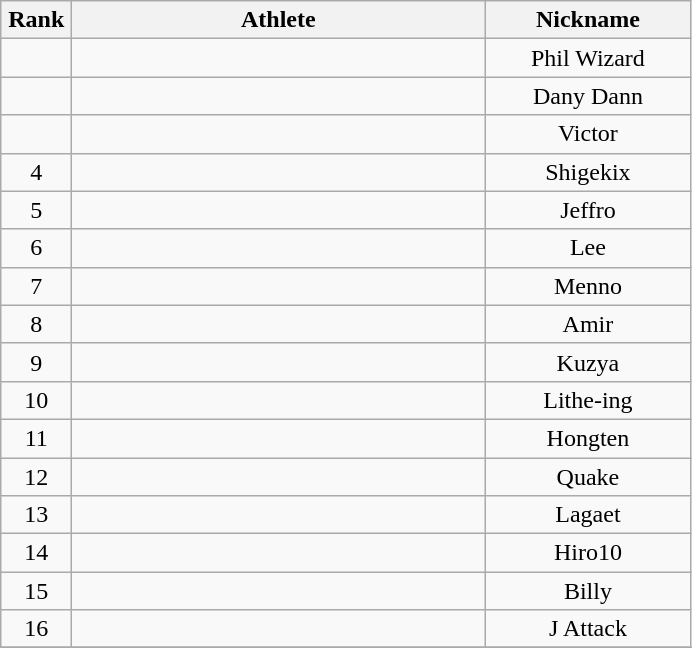<table class="wikitable" style="text-align: center;">
<tr>
<th width=40>Rank</th>
<th width=268>Athlete</th>
<th width=130>Nickname</th>
</tr>
<tr>
<td></td>
<td align="left"></td>
<td>Phil Wizard</td>
</tr>
<tr>
<td></td>
<td align="left"></td>
<td>Dany Dann</td>
</tr>
<tr>
<td></td>
<td align="left"></td>
<td>Victor</td>
</tr>
<tr>
<td>4</td>
<td align="left"></td>
<td>Shigekix</td>
</tr>
<tr>
<td>5</td>
<td align="left"></td>
<td>Jeffro</td>
</tr>
<tr>
<td>6</td>
<td align="left"></td>
<td>Lee</td>
</tr>
<tr>
<td>7</td>
<td align="left"></td>
<td>Menno</td>
</tr>
<tr>
<td>8</td>
<td align="left"></td>
<td>Amir</td>
</tr>
<tr>
<td>9</td>
<td align="left"></td>
<td>Kuzya</td>
</tr>
<tr>
<td>10</td>
<td align="left"></td>
<td>Lithe-ing</td>
</tr>
<tr>
<td>11</td>
<td align="left"></td>
<td>Hongten</td>
</tr>
<tr>
<td>12</td>
<td align="left"></td>
<td>Quake</td>
</tr>
<tr>
<td>13</td>
<td align="left"></td>
<td>Lagaet</td>
</tr>
<tr>
<td>14</td>
<td align="left"></td>
<td>Hiro10</td>
</tr>
<tr>
<td>15</td>
<td align="left"></td>
<td>Billy</td>
</tr>
<tr>
<td>16</td>
<td align="left"></td>
<td>J Attack</td>
</tr>
<tr>
</tr>
</table>
